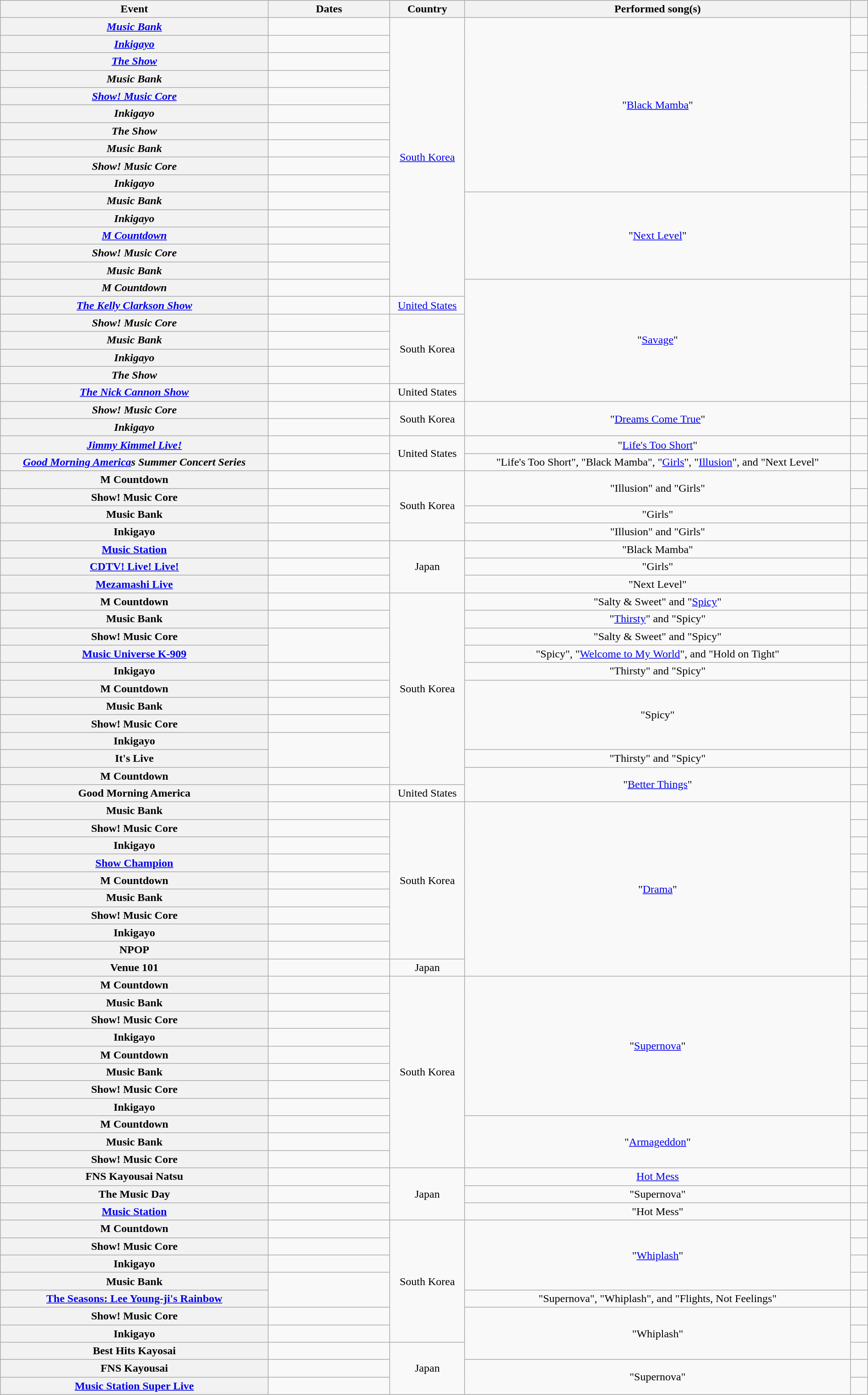<table class="wikitable sortable plainrowheaders" style="text-align:center;" width=100%>
<tr>
<th scope="col">Event</th>
<th scope="col" width="14%">Dates</th>
<th scope="col">Country</th>
<th scope="col">Performed song(s)</th>
<th scope="col" width="2%" class="unsortable"></th>
</tr>
<tr>
<th scope="row"><em><a href='#'>Music Bank</a></em></th>
<td></td>
<td rowspan="16"><a href='#'>South Korea</a></td>
<td rowspan="10">"<a href='#'>Black Mamba</a>"</td>
<td></td>
</tr>
<tr>
<th scope="row"><em><a href='#'>Inkigayo</a></em></th>
<td></td>
<td></td>
</tr>
<tr>
<th scope="row"><a href='#'><em>The Show</em></a></th>
<td></td>
<td></td>
</tr>
<tr>
<th scope="row"><em>Music Bank</em></th>
<td></td>
<td rowspan="3"></td>
</tr>
<tr>
<th scope="row"><a href='#'><em>Show! Music Core</em></a></th>
<td></td>
</tr>
<tr>
<th scope="row"><em>Inkigayo</em></th>
<td></td>
</tr>
<tr>
<th scope="row"><em>The Show</em></th>
<td></td>
<td></td>
</tr>
<tr>
<th scope="row"><em>Music Bank</em></th>
<td></td>
<td></td>
</tr>
<tr>
<th scope="row"><em>Show! Music Core</em></th>
<td></td>
<td></td>
</tr>
<tr>
<th scope="row"><em>Inkigayo</em></th>
<td></td>
<td></td>
</tr>
<tr>
<th scope="row"><em>Music Bank</em></th>
<td></td>
<td rowspan="5">"<a href='#'>Next Level</a>"</td>
<td></td>
</tr>
<tr>
<th scope="row"><em>Inkigayo</em></th>
<td></td>
<td></td>
</tr>
<tr>
<th scope="row"><a href='#'><em>M Countdown</em></a></th>
<td></td>
<td></td>
</tr>
<tr>
<th scope="row"><em>Show! Music Core</em></th>
<td></td>
<td></td>
</tr>
<tr>
<th scope="row"><em>Music Bank</em></th>
<td></td>
<td></td>
</tr>
<tr>
<th scope="row"><em>M Countdown</em></th>
<td></td>
<td rowspan="7">"<a href='#'>Savage</a>"</td>
<td></td>
</tr>
<tr>
<th scope="row"><em><a href='#'>The Kelly Clarkson Show</a></em></th>
<td></td>
<td><a href='#'>United States</a></td>
<td></td>
</tr>
<tr>
<th scope="row"><em>Show! Music Core</em></th>
<td></td>
<td rowspan="4">South Korea</td>
<td></td>
</tr>
<tr>
<th scope="row"><em>Music Bank</em></th>
<td></td>
<td></td>
</tr>
<tr>
<th scope="row"><em>Inkigayo</em></th>
<td></td>
<td></td>
</tr>
<tr>
<th scope="row"><em>The Show</em></th>
<td></td>
<td></td>
</tr>
<tr>
<th scope="row"><em><a href='#'>The Nick Cannon Show</a></em></th>
<td></td>
<td>United States</td>
<td></td>
</tr>
<tr>
<th scope="row"><em>Show! Music Core</em></th>
<td></td>
<td rowspan="2">South Korea</td>
<td rowspan="2">"<a href='#'>Dreams Come True</a>"</td>
<td></td>
</tr>
<tr>
<th scope="row"><em>Inkigayo</em></th>
<td></td>
<td></td>
</tr>
<tr>
<th scope="row"><em><a href='#'>Jimmy Kimmel Live!</a></em></th>
<td></td>
<td rowspan="2">United States</td>
<td>"<a href='#'>Life's Too Short</a>"</td>
<td></td>
</tr>
<tr>
<th scope="row"><em><a href='#'>Good Morning America</a><strong>s Summer Concert Series</th>
<td></td>
<td>"Life's Too Short", "Black Mamba", "<a href='#'>Girls</a>", "<a href='#'>Illusion</a>", and "Next Level"</td>
<td></td>
</tr>
<tr>
<th scope="row"></em>M Countdown<em></th>
<td></td>
<td rowspan="4">South Korea</td>
<td rowspan="2">"Illusion" and "Girls"</td>
<td></td>
</tr>
<tr>
<th scope="row"></em>Show! Music Core<em></th>
<td></td>
<td></td>
</tr>
<tr>
<th scope="row"></em>Music Bank<em></th>
<td></td>
<td>"Girls"</td>
<td></td>
</tr>
<tr>
<th scope="row"></em>Inkigayo<em></th>
<td></td>
<td>"Illusion" and "Girls"</td>
<td></td>
</tr>
<tr>
<th scope="row"></em><a href='#'>Music Station</a><em></th>
<td></td>
<td rowspan="3">Japan</td>
<td>"Black Mamba"</td>
<td></td>
</tr>
<tr>
<th scope="row"></em><a href='#'>CDTV! Live! Live!</a><em></th>
<td></td>
<td>"Girls"</td>
<td></td>
</tr>
<tr>
<th scope="row"></em><a href='#'>Mezamashi Live</a><em></th>
<td></td>
<td>"Next Level"</td>
<td></td>
</tr>
<tr>
<th scope="row"></em>M Countdown<em></th>
<td></td>
<td rowspan="11">South Korea</td>
<td>"Salty & Sweet" and "<a href='#'>Spicy</a>"</td>
<td></td>
</tr>
<tr>
<th scope="row"></em>Music Bank<em></th>
<td></td>
<td>"<a href='#'>Thirsty</a>" and "Spicy"</td>
<td></td>
</tr>
<tr>
<th scope="row"></em>Show! Music Core<em></th>
<td rowspan="2"></td>
<td>"Salty & Sweet" and "Spicy"</td>
<td></td>
</tr>
<tr>
<th scope="row"><a href='#'></em>Music Universe K-909<em></a></th>
<td>"Spicy", "<a href='#'>Welcome to My World</a>", and "Hold on Tight"</td>
<td></td>
</tr>
<tr>
<th scope="row"></em>Inkigayo<em></th>
<td></td>
<td>"Thirsty" and "Spicy"</td>
<td></td>
</tr>
<tr>
<th scope="row"></em>M Countdown<em></th>
<td></td>
<td rowspan="4">"Spicy"</td>
<td></td>
</tr>
<tr>
<th scope="row"></em>Music Bank<em></th>
<td></td>
<td></td>
</tr>
<tr>
<th scope="row"></em>Show! Music Core<em></th>
<td></td>
<td></td>
</tr>
<tr>
<th scope="row"></em>Inkigayo<em></th>
<td rowspan="2"></td>
<td></td>
</tr>
<tr>
<th scope="row"></em>It's Live<em></th>
<td>"Thirsty" and "Spicy"</td>
<td></td>
</tr>
<tr>
<th scope="row"></em>M Countdown<em></th>
<td></td>
<td rowspan="2">"<a href='#'>Better Things</a>"</td>
<td></td>
</tr>
<tr>
<th scope="row"></em>Good Morning America<em></th>
<td></td>
<td>United States</td>
<td></td>
</tr>
<tr>
<th scope="row"></em>Music Bank<em></th>
<td></td>
<td rowspan="9">South Korea</td>
<td rowspan="10">"<a href='#'>Drama</a>"</td>
<td></td>
</tr>
<tr>
<th scope="row"></em>Show! Music Core<em></th>
<td></td>
<td></td>
</tr>
<tr>
<th scope="row"></em>Inkigayo<em></th>
<td></td>
<td></td>
</tr>
<tr>
<th scope="row"></em><a href='#'>Show Champion</a><em></th>
<td></td>
<td></td>
</tr>
<tr>
<th scope="row"></em>M Countdown<em></th>
<td></td>
<td></td>
</tr>
<tr>
<th scope="row"></em>Music Bank<em></th>
<td></td>
<td></td>
</tr>
<tr>
<th scope="row"></em>Show! Music Core<em></th>
<td></td>
<td></td>
</tr>
<tr>
<th scope="row"></em>Inkigayo<em></th>
<td></td>
<td></td>
</tr>
<tr>
<th scope="row"></em>NPOP<em></th>
<td></td>
<td></td>
</tr>
<tr>
<th scope="row"></em>Venue 101<em></th>
<td></td>
<td>Japan</td>
<td></td>
</tr>
<tr>
<th scope="row"></em>M Countdown<em></th>
<td></td>
<td rowspan="11">South Korea</td>
<td rowspan="8">"<a href='#'>Supernova</a>"</td>
<td></td>
</tr>
<tr>
<th scope="row"></em>Music Bank<em></th>
<td></td>
<td></td>
</tr>
<tr>
<th scope="row"></em>Show! Music Core<em></th>
<td></td>
<td></td>
</tr>
<tr>
<th scope="row"></em>Inkigayo<em></th>
<td></td>
<td></td>
</tr>
<tr>
<th scope="row"></em>M Countdown<em></th>
<td></td>
<td></td>
</tr>
<tr>
<th scope="row"></em>Music Bank<em></th>
<td></td>
<td></td>
</tr>
<tr>
<th scope="row"></em>Show! Music Core<em></th>
<td></td>
<td></td>
</tr>
<tr>
<th scope="row"></em>Inkigayo<em></th>
<td></td>
<td></td>
</tr>
<tr>
<th scope="row"></em>M Countdown<em></th>
<td></td>
<td rowspan="3">"<a href='#'>Armageddon</a>"</td>
<td></td>
</tr>
<tr>
<th scope="row"></em>Music Bank<em></th>
<td></td>
<td></td>
</tr>
<tr>
<th scope="row"></em>Show! Music Core<em></th>
<td></td>
<td></td>
</tr>
<tr>
<th scope="row"></em>FNS Kayousai Natsu<em></th>
<td></td>
<td rowspan="3">Japan</td>
<td><a href='#'>Hot Mess</a></td>
<td></td>
</tr>
<tr>
<th scope="row"></em>The Music Day<em></th>
<td></td>
<td>"Supernova"</td>
<td></td>
</tr>
<tr>
<th scope="row"></em><a href='#'>Music Station</a><em></th>
<td></td>
<td>"Hot Mess"</td>
<td></td>
</tr>
<tr>
<th scope="row"></em>M Countdown<em></th>
<td></td>
<td rowspan="7">South Korea</td>
<td rowspan="4">"<a href='#'>Whiplash</a>"</td>
<td></td>
</tr>
<tr>
<th scope="row"></em>Show! Music Core<em></th>
<td></td>
<td></td>
</tr>
<tr>
<th scope="row"></em>Inkigayo<em></th>
<td></td>
<td></td>
</tr>
<tr>
<th scope="row"></em>Music Bank<em></th>
<td rowspan="2"></td>
<td></td>
</tr>
<tr>
<th scope="row"></em><a href='#'>The Seasons: Lee Young-ji's Rainbow</a><em></th>
<td>"Supernova", "Whiplash", and "Flights, Not Feelings"</td>
<td></td>
</tr>
<tr>
<th scope="row"></em>Show! Music Core<em></th>
<td></td>
<td rowspan="3">"Whiplash"</td>
<td></td>
</tr>
<tr>
<th scope="row"></em>Inkigayo<em></th>
<td></td>
<td></td>
</tr>
<tr>
<th scope="row"></em>Best Hits Kayosai<em></th>
<td></td>
<td rowspan="3">Japan</td>
<td></td>
</tr>
<tr>
<th scope="row"></em>FNS Kayousai<em></th>
<td></td>
<td rowspan="2">"Supernova"</td>
<td></td>
</tr>
<tr>
<th scope="row"></em><a href='#'>Music Station Super Live</a><em></th>
<td></td>
<td></td>
</tr>
</table>
